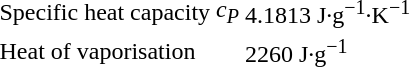<table>
<tr>
<td></td>
<td>Specific heat capacity</td>
<td><em>c<sub>P</sub></em></td>
<td>4.1813 J·g<sup>−1</sup>·K<sup>−1</sup></td>
</tr>
<tr>
<td></td>
<td>Heat of vaporisation</td>
<td></td>
<td>2260 J·g<sup>−1</sup></td>
</tr>
</table>
